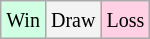<table class="wikitable">
<tr>
<td style="background-color: #d0ffe3;"><small>Win</small></td>
<td style="background-color: #f3f3f3;"><small>Draw</small></td>
<td style="background-color: #ffd0e3;"><small>Loss</small></td>
</tr>
</table>
